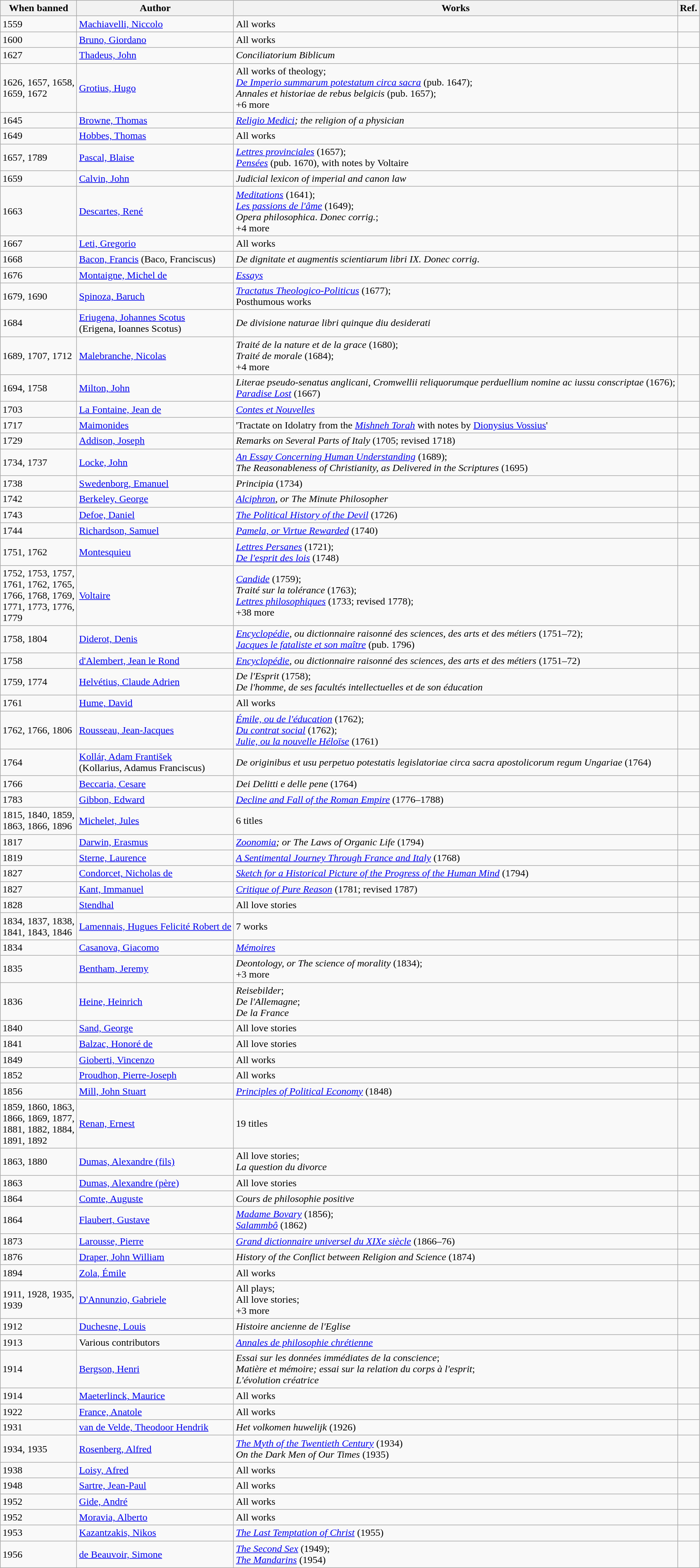<table class="wikitable sortable">
<tr>
<th>When banned</th>
<th>Author</th>
<th class=unsortable>Works</th>
<th class=unsortable>Ref.</th>
</tr>
<tr>
<td>1559</td>
<td><a href='#'>Machiavelli, Niccolo</a></td>
<td>All works</td>
<td></td>
</tr>
<tr>
<td>1600</td>
<td><a href='#'>Bruno, Giordano</a></td>
<td>All works</td>
<td></td>
</tr>
<tr>
<td>1627</td>
<td><a href='#'>Thadeus, John</a></td>
<td><em>Conciliatorium Biblicum</em></td>
<td></td>
</tr>
<tr>
<td>1626, 1657, 1658,<br>1659, 1672</td>
<td><a href='#'>Grotius, Hugo</a></td>
<td>All works of theology;<br><a href='#'><em>De Imperio summarum potestatum circa sacra</em></a> (pub. 1647);<br><em>Annales et historiae de rebus belgicis</em> (pub. 1657);<br>+6 more</td>
<td></td>
</tr>
<tr>
<td>1645</td>
<td><a href='#'>Browne, Thomas</a></td>
<td><em><a href='#'>Religio Medici</a>; the religion of a physician</em></td>
<td></td>
</tr>
<tr>
<td>1649</td>
<td><a href='#'>Hobbes, Thomas</a></td>
<td>All works</td>
<td></td>
</tr>
<tr>
<td>1657, 1789</td>
<td><a href='#'>Pascal, Blaise</a></td>
<td><em><a href='#'>Lettres provinciales</a></em> (1657);<br><em><a href='#'>Pensées</a></em> (pub. 1670), with notes by Voltaire</td>
<td></td>
</tr>
<tr>
<td>1659</td>
<td><a href='#'>Calvin, John</a></td>
<td><em>Judicial lexicon of imperial and canon law</em></td>
<td></td>
</tr>
<tr>
<td>1663</td>
<td><a href='#'>Descartes, René</a></td>
<td><em><a href='#'>Meditations</a></em> (1641);<br><a href='#'><em>Les passions de l'âme</em></a> (1649);<br><em>Opera philosophica</em>. <em>Donec corrig.</em>;<br>+4 more</td>
<td></td>
</tr>
<tr>
<td>1667</td>
<td><a href='#'>Leti, Gregorio</a></td>
<td>All works</td>
<td></td>
</tr>
<tr>
<td>1668</td>
<td><a href='#'>Bacon, Francis</a> (Baco, Franciscus)</td>
<td><em>De dignitate et augmentis scientiarum libri IX. Donec corrig</em>.</td>
<td></td>
</tr>
<tr>
<td>1676</td>
<td><a href='#'>Montaigne, Michel de</a></td>
<td><a href='#'><em>Essays</em></a></td>
<td></td>
</tr>
<tr>
<td>1679, 1690</td>
<td><a href='#'>Spinoza, Baruch</a></td>
<td><em><a href='#'>Tractatus Theologico-Politicus</a></em> (1677);<br>Posthumous works</td>
<td></td>
</tr>
<tr>
<td>1684</td>
<td><a href='#'>Eriugena, Johannes Scotus</a><br>(Erigena, Ioannes Scotus)</td>
<td><em>De divisione naturae libri quinque diu desiderati</em></td>
<td></td>
</tr>
<tr>
<td>1689, 1707, 1712</td>
<td><a href='#'>Malebranche, Nicolas</a></td>
<td><em>Traité de la nature et de la grace</em> (1680);<br><em>Traité de morale</em> (1684);<br>+4 more</td>
<td></td>
</tr>
<tr>
<td>1694, 1758</td>
<td><a href='#'>Milton, John</a></td>
<td><em>Literae pseudo-senatus anglicani, Cromwellii reliquorumque perduellium nomine ac iussu conscriptae</em> (1676);<br><em><a href='#'>Paradise Lost</a></em> (1667)</td>
<td></td>
</tr>
<tr>
<td>1703</td>
<td><a href='#'>La Fontaine, Jean de</a></td>
<td><em><a href='#'>Contes et Nouvelles</a></em></td>
<td></td>
</tr>
<tr>
<td>1717</td>
<td><a href='#'>Maimonides</a></td>
<td>'Tractate on Idolatry from the <em><a href='#'>Mishneh Torah</a></em> with notes by <a href='#'>Dionysius Vossius</a>'</td>
<td></td>
</tr>
<tr>
<td>1729</td>
<td><a href='#'>Addison, Joseph</a></td>
<td><em>Remarks on Several Parts of Italy</em> (1705; revised 1718)</td>
<td></td>
</tr>
<tr>
<td>1734, 1737</td>
<td><a href='#'>Locke, John</a></td>
<td><em><a href='#'>An Essay Concerning Human Understanding</a></em> (1689);<br><em>The Reasonableness of Christianity, as Delivered in the Scriptures</em> (1695)</td>
<td></td>
</tr>
<tr>
<td>1738</td>
<td><a href='#'>Swedenborg, Emanuel</a></td>
<td><em>Principia</em> (1734)</td>
<td></td>
</tr>
<tr>
<td>1742</td>
<td><a href='#'>Berkeley, George</a></td>
<td><a href='#'><em>Alciphron</em></a>, <em>or The Minute Philosopher</em></td>
<td></td>
</tr>
<tr>
<td>1743</td>
<td><a href='#'>Defoe, Daniel</a></td>
<td><em><a href='#'>The Political History of the Devil</a></em> (1726)</td>
<td></td>
</tr>
<tr>
<td>1744</td>
<td><a href='#'>Richardson, Samuel</a></td>
<td><a href='#'><em>Pamela, or Virtue Rewarded</em></a> (1740)</td>
<td></td>
</tr>
<tr>
<td>1751, 1762</td>
<td><a href='#'>Montesquieu</a></td>
<td><em><a href='#'>Lettres Persanes</a></em> (1721);<br><em><a href='#'>De l'esprit des lois</a></em> (1748)</td>
<td></td>
</tr>
<tr>
<td>1752, 1753, 1757,<br>1761, 1762, 1765,<br>1766, 1768, 1769,<br>1771, 1773, 1776,<br>1779</td>
<td><a href='#'>Voltaire</a></td>
<td><em><a href='#'>Candide</a></em> (1759);<br><em>Traité sur la tolérance</em> (1763);<br><em><a href='#'>Lettres philosophiques</a></em> (1733; revised 1778);<br>+38 more</td>
<td></td>
</tr>
<tr>
<td>1758, 1804</td>
<td><a href='#'>Diderot, Denis</a></td>
<td><em><a href='#'>Encyclopédie</a>, ou dictionnaire raisonné des sciences, des arts et des métiers</em> (1751–72);<br><em><a href='#'>Jacques le fataliste et son maître</a></em> (pub. 1796)</td>
<td></td>
</tr>
<tr>
<td>1758</td>
<td><a href='#'>d'Alembert, Jean le Rond</a></td>
<td><em><a href='#'>Encyclopédie</a>, ou dictionnaire raisonné des sciences, des arts et des métiers</em> (1751–72)</td>
<td></td>
</tr>
<tr>
<td>1759, 1774</td>
<td><a href='#'>Helvétius, Claude Adrien</a></td>
<td><em>De l'Esprit</em> (1758);<br><em>De l'homme, de ses facultés intellectuelles et de son éducation</em></td>
<td></td>
</tr>
<tr>
<td>1761</td>
<td><a href='#'>Hume, David</a></td>
<td>All works</td>
<td></td>
</tr>
<tr>
<td>1762, 1766, 1806</td>
<td><a href='#'>Rousseau, Jean-Jacques</a></td>
<td><a href='#'><em>Émile, ou de l'éducation</em></a> (1762);<br><a href='#'><em>Du contrat social</em></a> (1762);<br><a href='#'><em>Julie, ou la nouvelle Héloïse</em></a> (1761)<br></td>
<td></td>
</tr>
<tr>
<td>1764</td>
<td><a href='#'>Kollár, Adam František</a><br>(Kollarius, Adamus Franciscus)</td>
<td><em>De originibus et usu perpetuo potestatis legislatoriae circa sacra apostolicorum regum Ungariae</em> (1764)</td>
<td></td>
</tr>
<tr>
<td>1766</td>
<td><a href='#'>Beccaria, Cesare</a></td>
<td><em>Dei Delitti e delle pene</em> (1764)</td>
<td></td>
</tr>
<tr>
<td>1783</td>
<td><a href='#'>Gibbon, Edward</a></td>
<td><em><a href='#'>Decline and Fall of the Roman Empire</a></em> (1776–1788)</td>
<td></td>
</tr>
<tr>
<td>1815, 1840, 1859,<br>1863, 1866, 1896</td>
<td><a href='#'>Michelet, Jules</a></td>
<td>6 titles</td>
<td></td>
</tr>
<tr>
<td>1817</td>
<td><a href='#'>Darwin, Erasmus</a></td>
<td><em><a href='#'>Zoonomia</a>; or The Laws of Organic Life</em> (1794)</td>
<td></td>
</tr>
<tr>
<td>1819</td>
<td><a href='#'>Sterne, Laurence</a></td>
<td><em><a href='#'>A Sentimental Journey Through France and Italy</a></em> (1768)</td>
<td></td>
</tr>
<tr>
<td>1827</td>
<td><a href='#'>Condorcet, Nicholas de</a></td>
<td><em><a href='#'>Sketch for a Historical Picture of the Progress of the Human Mind</a></em> (1794)</td>
<td></td>
</tr>
<tr>
<td>1827</td>
<td><a href='#'>Kant, Immanuel</a></td>
<td><em><a href='#'>Critique of Pure Reason</a></em> (1781; revised 1787)</td>
<td></td>
</tr>
<tr>
<td>1828</td>
<td><a href='#'>Stendhal</a></td>
<td>All love stories</td>
<td></td>
</tr>
<tr>
<td>1834, 1837, 1838,<br>1841, 1843, 1846</td>
<td><a href='#'>Lamennais, Hugues Felicité Robert de</a></td>
<td>7 works</td>
<td></td>
</tr>
<tr>
<td>1834</td>
<td><a href='#'>Casanova, Giacomo</a></td>
<td><em><a href='#'>Mémoires</a></em></td>
<td></td>
</tr>
<tr>
<td>1835</td>
<td><a href='#'>Bentham, Jeremy</a></td>
<td><em>Deontology, or The science of morality</em> (1834);<br>+3 more</td>
<td></td>
</tr>
<tr>
<td>1836</td>
<td><a href='#'>Heine, Heinrich</a></td>
<td><em>Reisebilder</em>;<br><em>De l'Allemagne</em>;<br><em>De la France</em></td>
<td></td>
</tr>
<tr>
<td>1840</td>
<td><a href='#'>Sand, George</a></td>
<td>All love stories</td>
<td></td>
</tr>
<tr>
<td>1841</td>
<td><a href='#'>Balzac, Honoré de</a></td>
<td>All love stories</td>
<td></td>
</tr>
<tr>
<td>1849</td>
<td><a href='#'>Gioberti, Vincenzo</a></td>
<td>All works</td>
<td></td>
</tr>
<tr>
<td>1852</td>
<td><a href='#'>Proudhon, Pierre-Joseph</a></td>
<td>All works</td>
<td></td>
</tr>
<tr>
<td>1856</td>
<td><a href='#'>Mill, John Stuart</a></td>
<td><em><a href='#'>Principles of Political Economy</a></em> (1848)</td>
<td></td>
</tr>
<tr>
<td>1859, 1860, 1863,<br>1866, 1869, 1877,<br>1881, 1882, 1884,<br>1891, 1892</td>
<td><a href='#'>Renan, Ernest</a></td>
<td>19 titles</td>
<td></td>
</tr>
<tr>
<td>1863, 1880</td>
<td><a href='#'>Dumas, Alexandre (fils)</a></td>
<td>All love stories;<br><em>La question du divorce</em></td>
<td></td>
</tr>
<tr>
<td>1863</td>
<td><a href='#'>Dumas, Alexandre (père)</a></td>
<td>All love stories</td>
<td></td>
</tr>
<tr>
<td>1864</td>
<td><a href='#'>Comte, Auguste</a></td>
<td><em>Cours de philosophie positive</em></td>
<td></td>
</tr>
<tr>
<td>1864</td>
<td><a href='#'>Flaubert, Gustave</a></td>
<td><em><a href='#'>Madame Bovary</a></em> (1856);<br><em><a href='#'>Salammbô</a></em> (1862)</td>
<td></td>
</tr>
<tr>
<td>1873</td>
<td><a href='#'>Larousse, Pierre</a></td>
<td><em><a href='#'>Grand dictionnaire universel du XIXe siècle</a></em> (1866–76)</td>
<td></td>
</tr>
<tr>
<td>1876</td>
<td><a href='#'>Draper, John William</a></td>
<td><em>History of the Conflict between Religion and Science</em> (1874)</td>
<td></td>
</tr>
<tr>
<td>1894</td>
<td><a href='#'>Zola, Émile</a></td>
<td>All works</td>
<td></td>
</tr>
<tr>
<td>1911, 1928, 1935,<br>1939</td>
<td><a href='#'>D'Annunzio, Gabriele</a></td>
<td>All plays;<br>All love stories;<br>+3 more</td>
<td></td>
</tr>
<tr>
<td>1912</td>
<td><a href='#'>Duchesne, Louis</a></td>
<td><em>Histoire ancienne de l'Eglise</em></td>
<td></td>
</tr>
<tr>
<td>1913</td>
<td>Various contributors</td>
<td><em><a href='#'>Annales de philosophie chrétienne</a></em></td>
<td></td>
</tr>
<tr>
<td>1914</td>
<td><a href='#'>Bergson, Henri</a></td>
<td><em>Essai sur les données immédiates de la conscience</em>;<br><em>Matière et mémoire; essai sur la relation du corps à l'esprit</em>;<br><em>L'évolution créatrice</em><br></td>
<td></td>
</tr>
<tr>
<td>1914</td>
<td><a href='#'>Maeterlinck, Maurice</a></td>
<td>All works</td>
<td></td>
</tr>
<tr>
<td>1922</td>
<td><a href='#'>France, Anatole</a></td>
<td>All works</td>
<td></td>
</tr>
<tr>
<td>1931</td>
<td><a href='#'>van de Velde, Theodoor Hendrik</a></td>
<td><em>Het volkomen huwelijk</em> (1926)</td>
<td></td>
</tr>
<tr>
<td>1934, 1935</td>
<td><a href='#'>Rosenberg, Alfred</a></td>
<td><em><a href='#'>The Myth of the Twentieth Century</a></em> (1934)<br><em>On the Dark Men of Our Times</em> (1935)</td>
<td></td>
</tr>
<tr>
<td>1938</td>
<td><a href='#'>Loisy, Afred</a></td>
<td>All works</td>
<td></td>
</tr>
<tr>
<td>1948</td>
<td><a href='#'>Sartre, Jean-Paul</a></td>
<td>All works</td>
<td></td>
</tr>
<tr>
<td>1952</td>
<td><a href='#'>Gide, André</a></td>
<td>All works</td>
<td></td>
</tr>
<tr>
<td>1952</td>
<td><a href='#'>Moravia, Alberto</a></td>
<td>All works</td>
<td></td>
</tr>
<tr>
<td>1953</td>
<td><a href='#'>Kazantzakis, Nikos</a></td>
<td><em><a href='#'>The Last Temptation of Christ</a></em> (1955)</td>
<td></td>
</tr>
<tr>
<td>1956</td>
<td><a href='#'>de Beauvoir, Simone</a></td>
<td><em><a href='#'>The Second Sex</a></em> (1949);<br><em><a href='#'>The Mandarins</a></em> (1954)</td>
<td></td>
</tr>
</table>
